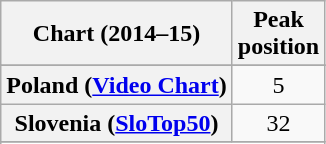<table class="wikitable sortable plainrowheaders">
<tr>
<th scope="col">Chart (2014–15)</th>
<th scope="col">Peak<br>position</th>
</tr>
<tr>
</tr>
<tr>
</tr>
<tr>
</tr>
<tr>
</tr>
<tr>
</tr>
<tr>
</tr>
<tr>
</tr>
<tr>
</tr>
<tr>
</tr>
<tr>
<th scope="row">Poland (<a href='#'>Video Chart</a>)</th>
<td align=center>5</td>
</tr>
<tr>
<th scope="row">Slovenia (<a href='#'>SloTop50</a>)</th>
<td align=center>32</td>
</tr>
<tr>
</tr>
<tr>
</tr>
<tr>
</tr>
<tr>
</tr>
</table>
